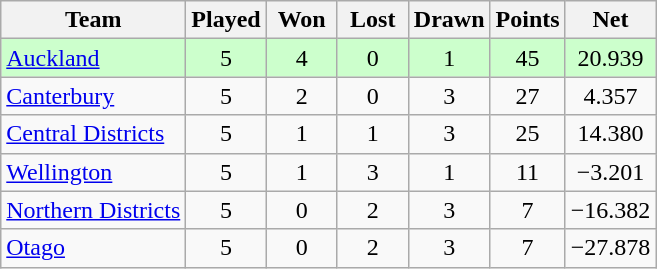<table class="wikitable" style="text-align:center;">
<tr>
<th>Team</th>
<th style="width:40px;">Played</th>
<th style="width:40px;">Won</th>
<th style="width:40px;">Lost</th>
<th style="width:40px;">Drawn</th>
<th style="width:40px;">Points</th>
<th style="width:40px;">Net </th>
</tr>
<tr style="background:#cfc">
<td style="text-align:left;"><a href='#'>Auckland</a></td>
<td>5</td>
<td>4</td>
<td>0</td>
<td>1</td>
<td>45</td>
<td>20.939</td>
</tr>
<tr>
<td style="text-align:left;"><a href='#'>Canterbury</a></td>
<td>5</td>
<td>2</td>
<td>0</td>
<td>3</td>
<td>27</td>
<td>4.357</td>
</tr>
<tr>
<td style="text-align:left;"><a href='#'>Central Districts</a></td>
<td>5</td>
<td>1</td>
<td>1</td>
<td>3</td>
<td>25</td>
<td>14.380</td>
</tr>
<tr>
<td style="text-align:left;"><a href='#'>Wellington</a></td>
<td>5</td>
<td>1</td>
<td>3</td>
<td>1</td>
<td>11</td>
<td>−3.201</td>
</tr>
<tr>
<td style="text-align:left;"><a href='#'>Northern Districts</a></td>
<td>5</td>
<td>0</td>
<td>2</td>
<td>3</td>
<td>7</td>
<td>−16.382</td>
</tr>
<tr>
<td style="text-align:left;"><a href='#'>Otago</a></td>
<td>5</td>
<td>0</td>
<td>2</td>
<td>3</td>
<td>7</td>
<td>−27.878</td>
</tr>
</table>
